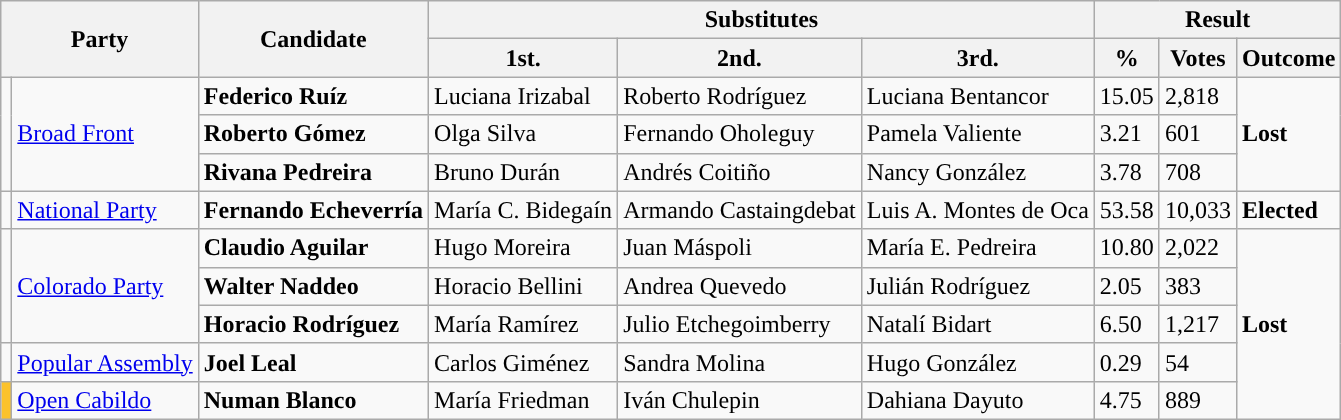<table class="wikitable">
<tr>
<th colspan="2" rowspan="2">Party</th>
<th rowspan="2">Candidate</th>
<th colspan="3">Substitutes</th>
<th colspan="3">Result</th>
</tr>
<tr>
<th>1st.</th>
<th>2nd.</th>
<th>3rd.</th>
<th>%</th>
<th>Votes</th>
<th>Outcome</th>
</tr>
<tr>
<td rowspan="3" style="background:"></td>
<td rowspan="3"><a href='#'>Broad Front</a></td>
<td><strong>Federico Ruíz</strong></td>
<td>Luciana Irizabal</td>
<td>Roberto Rodríguez</td>
<td>Luciana Bentancor</td>
<td>15.05</td>
<td>2,818</td>
<td rowspan="3"><strong>Lost</strong> </td>
</tr>
<tr>
<td><strong>Roberto Gómez</strong></td>
<td>Olga Silva</td>
<td>Fernando Oholeguy</td>
<td>Pamela Valiente</td>
<td>3.21</td>
<td>601</td>
</tr>
<tr>
<td><strong>Rivana Pedreira</strong></td>
<td>Bruno Durán</td>
<td>Andrés Coitiño</td>
<td>Nancy González</td>
<td>3.78</td>
<td>708</td>
</tr>
<tr>
<td rowspan="1" style="background:"></td>
<td rowspan="1"><a href='#'>National Party</a></td>
<td><strong>Fernando Echeverría</strong></td>
<td>María C. Bidegaín</td>
<td>Armando Castaingdebat</td>
<td>Luis A. Montes de Oca</td>
<td>53.58</td>
<td>10,033</td>
<td><strong>Elected</strong> </td>
</tr>
<tr>
<td rowspan="3" style="background:"></td>
<td rowspan="3"><a href='#'>Colorado Party</a></td>
<td><strong>Claudio Aguilar</strong></td>
<td>Hugo Moreira</td>
<td>Juan Máspoli</td>
<td>María E. Pedreira</td>
<td>10.80</td>
<td>2,022</td>
<td rowspan="5"><strong>Lost</strong> </td>
</tr>
<tr>
<td><strong>Walter Naddeo</strong></td>
<td>Horacio Bellini</td>
<td>Andrea Quevedo</td>
<td>Julián Rodríguez</td>
<td>2.05</td>
<td>383</td>
</tr>
<tr>
<td><strong>Horacio Rodríguez</strong></td>
<td>María Ramírez</td>
<td>Julio Etchegoimberry</td>
<td>Natalí Bidart</td>
<td>6.50</td>
<td>1,217</td>
</tr>
<tr>
<td style="background:"></td>
<td><a href='#'>Popular Assembly</a></td>
<td><strong>Joel Leal</strong></td>
<td>Carlos Giménez</td>
<td>Sandra Molina</td>
<td>Hugo González</td>
<td>0.29</td>
<td>54</td>
</tr>
<tr>
<td rowspan="1" style="background:#FBC22B"></td>
<td rowspan="1"><a href='#'>Open Cabildo</a></td>
<td><strong>Numan Blanco</strong></td>
<td>María Friedman</td>
<td>Iván Chulepin</td>
<td>Dahiana Dayuto</td>
<td>4.75</td>
<td>889</td>
</tr>
</table>
